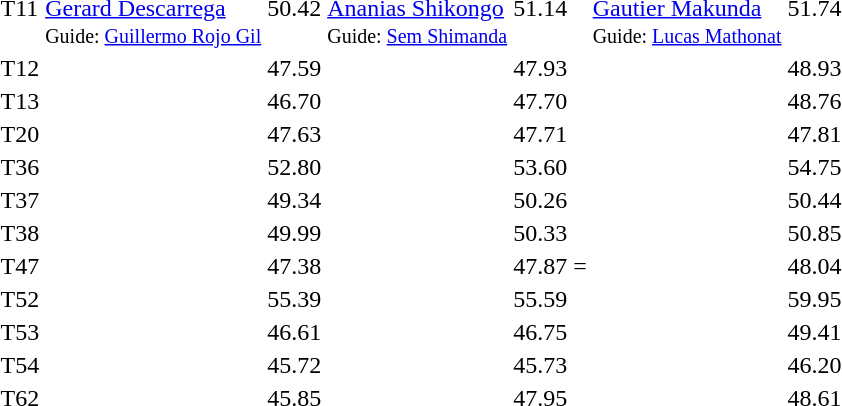<table>
<tr>
<td>T11 <br></td>
<td><br><a href='#'>Gerard Descarrega</a><br><small>Guide: <a href='#'>Guillermo Rojo Gil</a></small></td>
<td>50.42</td>
<td><br><a href='#'>Ananias Shikongo</a><br><small>Guide: <a href='#'>Sem Shimanda</a></small></td>
<td>51.14</td>
<td><br><a href='#'>Gautier Makunda</a><br><small>Guide: <a href='#'>Lucas Mathonat</a></small></td>
<td>51.74</td>
</tr>
<tr>
<td>T12 <br></td>
<td></td>
<td>47.59 <strong></strong></td>
<td></td>
<td>47.93 </td>
<td></td>
<td>48.93</td>
</tr>
<tr>
<td>T13 <br></td>
<td></td>
<td>46.70 <strong></strong></td>
<td></td>
<td>47.70</td>
<td></td>
<td>48.76</td>
</tr>
<tr>
<td>T20 <br></td>
<td></td>
<td>47.63 </td>
<td></td>
<td>47.71</td>
<td></td>
<td>47.81</td>
</tr>
<tr>
<td>T36 <br></td>
<td></td>
<td>52.80 </td>
<td></td>
<td>53.60</td>
<td></td>
<td>54.75</td>
</tr>
<tr>
<td>T37 <br></td>
<td></td>
<td>49.34 <strong></strong></td>
<td></td>
<td>50.26 </td>
<td></td>
<td>50.44</td>
</tr>
<tr>
<td>T38 <br></td>
<td></td>
<td>49.99 </td>
<td></td>
<td>50.33</td>
<td></td>
<td>50.85</td>
</tr>
<tr>
<td>T47 <br></td>
<td></td>
<td>47.38 <strong></strong></td>
<td></td>
<td>47.87 =</td>
<td></td>
<td>48.04</td>
</tr>
<tr>
<td>T52 <br></td>
<td></td>
<td>55.39 </td>
<td></td>
<td>55.59</td>
<td></td>
<td>59.95</td>
</tr>
<tr>
<td>T53 <br></td>
<td></td>
<td>46.61 <strong></strong></td>
<td></td>
<td>46.75 </td>
<td></td>
<td>49.41</td>
</tr>
<tr>
<td>T54 <br></td>
<td></td>
<td>45.72</td>
<td></td>
<td>45.73</td>
<td></td>
<td>46.20</td>
</tr>
<tr>
<td>T62 <br></td>
<td></td>
<td>45.85</td>
<td></td>
<td>47.95</td>
<td></td>
<td>48.61</td>
</tr>
</table>
